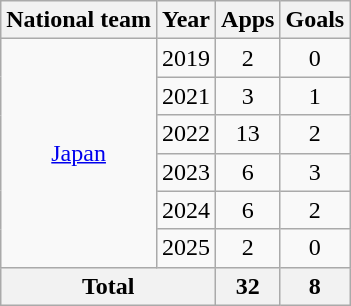<table class="wikitable" style="text-align: center;">
<tr>
<th>National team</th>
<th>Year</th>
<th>Apps</th>
<th>Goals</th>
</tr>
<tr>
<td rowspan="6"><a href='#'>Japan</a></td>
<td>2019</td>
<td>2</td>
<td>0</td>
</tr>
<tr>
<td>2021</td>
<td>3</td>
<td>1</td>
</tr>
<tr>
<td>2022</td>
<td>13</td>
<td>2</td>
</tr>
<tr>
<td>2023</td>
<td>6</td>
<td>3</td>
</tr>
<tr>
<td>2024</td>
<td>6</td>
<td>2</td>
</tr>
<tr>
<td>2025</td>
<td>2</td>
<td>0</td>
</tr>
<tr>
<th colspan="2">Total</th>
<th>32</th>
<th>8</th>
</tr>
</table>
